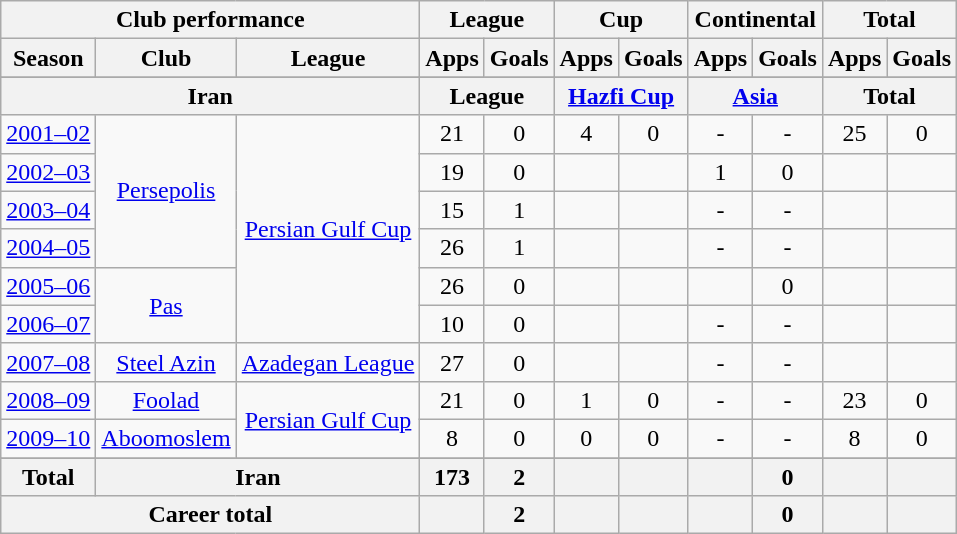<table class="wikitable" style="text-align:center">
<tr>
<th colspan=3>Club performance</th>
<th colspan=2>League</th>
<th colspan=2>Cup</th>
<th colspan=2>Continental</th>
<th colspan=2>Total</th>
</tr>
<tr>
<th>Season</th>
<th>Club</th>
<th>League</th>
<th>Apps</th>
<th>Goals</th>
<th>Apps</th>
<th>Goals</th>
<th>Apps</th>
<th>Goals</th>
<th>Apps</th>
<th>Goals</th>
</tr>
<tr>
</tr>
<tr>
<th colspan=3>Iran</th>
<th colspan=2>League</th>
<th colspan=2><a href='#'>Hazfi Cup</a></th>
<th colspan=2><a href='#'>Asia</a></th>
<th colspan=2>Total</th>
</tr>
<tr>
<td><a href='#'>2001–02</a></td>
<td rowspan="4"><a href='#'>Persepolis</a></td>
<td rowspan="6"><a href='#'>Persian Gulf Cup</a></td>
<td>21</td>
<td>0</td>
<td>4</td>
<td>0</td>
<td>-</td>
<td>-</td>
<td>25</td>
<td>0</td>
</tr>
<tr>
<td><a href='#'>2002–03</a></td>
<td>19</td>
<td>0</td>
<td></td>
<td></td>
<td>1</td>
<td>0</td>
<td></td>
<td></td>
</tr>
<tr>
<td><a href='#'>2003–04</a></td>
<td>15</td>
<td>1</td>
<td></td>
<td></td>
<td>-</td>
<td>-</td>
<td></td>
<td></td>
</tr>
<tr>
<td><a href='#'>2004–05</a></td>
<td>26</td>
<td>1</td>
<td></td>
<td></td>
<td>-</td>
<td>-</td>
<td></td>
<td></td>
</tr>
<tr>
<td><a href='#'>2005–06</a></td>
<td rowspan="2"><a href='#'>Pas</a></td>
<td>26</td>
<td>0</td>
<td></td>
<td></td>
<td></td>
<td>0</td>
<td></td>
<td></td>
</tr>
<tr>
<td><a href='#'>2006–07</a></td>
<td>10</td>
<td>0</td>
<td></td>
<td></td>
<td>-</td>
<td>-</td>
<td></td>
<td></td>
</tr>
<tr>
<td><a href='#'>2007–08</a></td>
<td rowspan="1"><a href='#'>Steel Azin</a></td>
<td><a href='#'>Azadegan League</a></td>
<td>27</td>
<td>0</td>
<td></td>
<td></td>
<td>-</td>
<td>-</td>
<td></td>
<td></td>
</tr>
<tr>
<td><a href='#'>2008–09</a></td>
<td rowspan="1"><a href='#'>Foolad</a></td>
<td rowspan="2"><a href='#'>Persian Gulf Cup</a></td>
<td>21</td>
<td>0</td>
<td>1</td>
<td>0</td>
<td>-</td>
<td>-</td>
<td>23</td>
<td>0</td>
</tr>
<tr>
<td><a href='#'>2009–10</a></td>
<td rowspan="1"><a href='#'>Aboomoslem</a></td>
<td>8</td>
<td>0</td>
<td>0</td>
<td>0</td>
<td>-</td>
<td>-</td>
<td>8</td>
<td>0</td>
</tr>
<tr>
</tr>
<tr>
<th rowspan=1>Total</th>
<th colspan=2>Iran</th>
<th>173</th>
<th>2</th>
<th></th>
<th></th>
<th></th>
<th>0</th>
<th></th>
<th></th>
</tr>
<tr>
<th colspan=3>Career total</th>
<th></th>
<th>2</th>
<th></th>
<th></th>
<th></th>
<th>0</th>
<th></th>
<th></th>
</tr>
</table>
